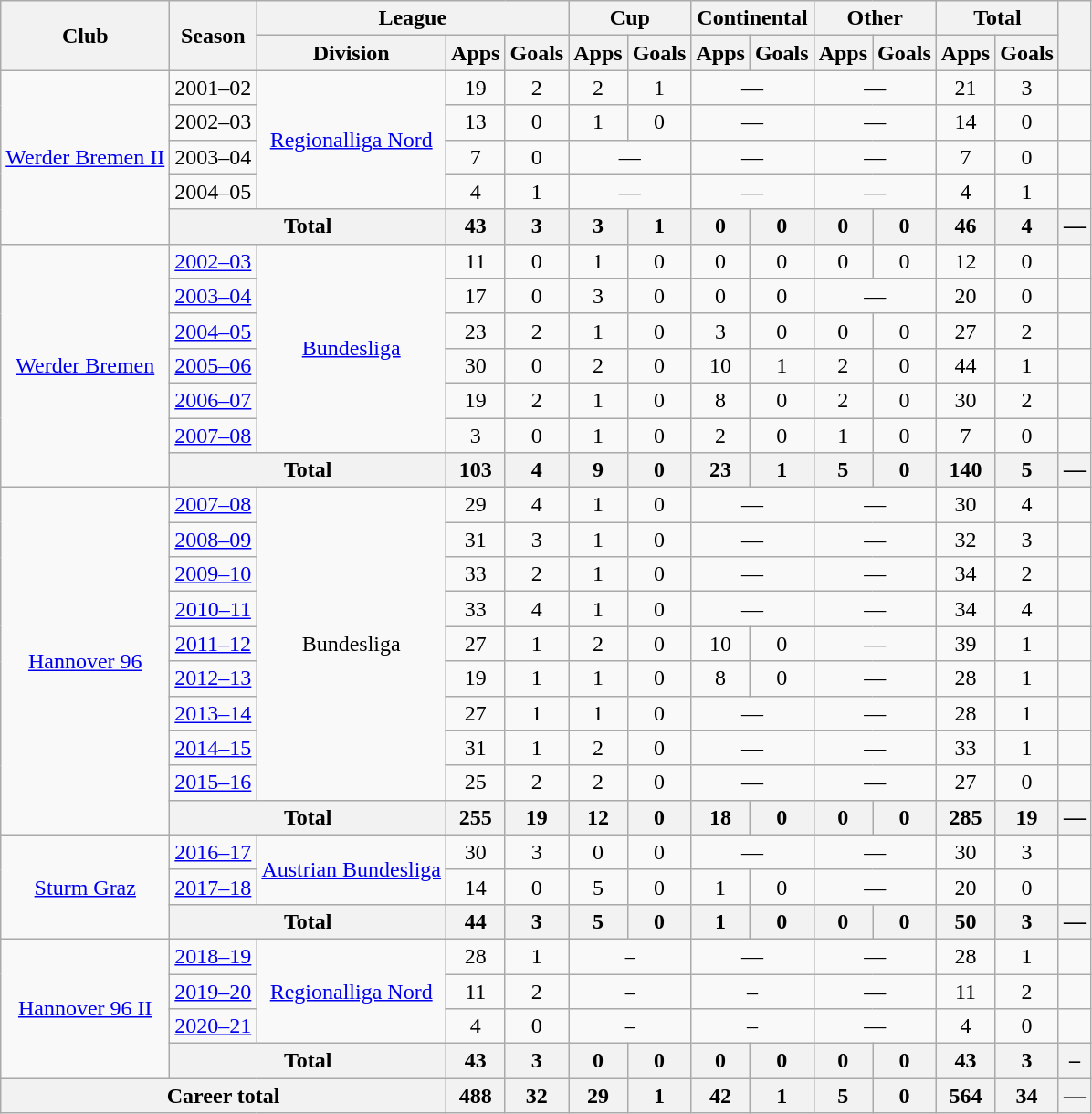<table class="wikitable" style="text-align:center">
<tr>
<th rowspan="2">Club</th>
<th rowspan="2">Season</th>
<th colspan="3">League</th>
<th colspan="2">Cup</th>
<th colspan="2">Continental</th>
<th colspan="2">Other</th>
<th colspan="2">Total</th>
<th rowspan="2"></th>
</tr>
<tr>
<th>Division</th>
<th>Apps</th>
<th>Goals</th>
<th>Apps</th>
<th>Goals</th>
<th>Apps</th>
<th>Goals</th>
<th>Apps</th>
<th>Goals</th>
<th>Apps</th>
<th>Goals</th>
</tr>
<tr>
<td rowspan="5"><a href='#'>Werder Bremen II</a></td>
<td>2001–02</td>
<td rowspan="4"><a href='#'>Regionalliga Nord</a></td>
<td>19</td>
<td>2</td>
<td>2</td>
<td>1</td>
<td colspan="2">—</td>
<td colspan="2">—</td>
<td>21</td>
<td>3</td>
<td></td>
</tr>
<tr>
<td>2002–03</td>
<td>13</td>
<td>0</td>
<td>1</td>
<td>0</td>
<td colspan="2">—</td>
<td colspan="2">—</td>
<td>14</td>
<td>0</td>
<td></td>
</tr>
<tr>
<td>2003–04</td>
<td>7</td>
<td>0</td>
<td colspan="2">—</td>
<td colspan="2">—</td>
<td colspan="2">—</td>
<td>7</td>
<td>0</td>
<td></td>
</tr>
<tr>
<td>2004–05</td>
<td>4</td>
<td>1</td>
<td colspan="2">—</td>
<td colspan="2">—</td>
<td colspan="2">—</td>
<td>4</td>
<td>1</td>
<td></td>
</tr>
<tr>
<th colspan="2">Total</th>
<th>43</th>
<th>3</th>
<th>3</th>
<th>1</th>
<th>0</th>
<th>0</th>
<th>0</th>
<th>0</th>
<th>46</th>
<th>4</th>
<th>—</th>
</tr>
<tr>
<td rowspan="7"><a href='#'>Werder Bremen</a></td>
<td><a href='#'>2002–03</a></td>
<td rowspan="6"><a href='#'>Bundesliga</a></td>
<td>11</td>
<td>0</td>
<td>1</td>
<td>0</td>
<td>0</td>
<td>0</td>
<td>0</td>
<td>0</td>
<td>12</td>
<td>0</td>
<td></td>
</tr>
<tr>
<td><a href='#'>2003–04</a></td>
<td>17</td>
<td>0</td>
<td>3</td>
<td>0</td>
<td>0</td>
<td>0</td>
<td colspan="2">—</td>
<td>20</td>
<td>0</td>
<td></td>
</tr>
<tr>
<td><a href='#'>2004–05</a></td>
<td>23</td>
<td>2</td>
<td>1</td>
<td>0</td>
<td>3</td>
<td>0</td>
<td>0</td>
<td>0</td>
<td>27</td>
<td>2</td>
<td></td>
</tr>
<tr>
<td><a href='#'>2005–06</a></td>
<td>30</td>
<td>0</td>
<td>2</td>
<td>0</td>
<td>10</td>
<td>1</td>
<td>2</td>
<td>0</td>
<td>44</td>
<td>1</td>
<td></td>
</tr>
<tr>
<td><a href='#'>2006–07</a></td>
<td>19</td>
<td>2</td>
<td>1</td>
<td>0</td>
<td>8</td>
<td>0</td>
<td>2</td>
<td>0</td>
<td>30</td>
<td>2</td>
<td></td>
</tr>
<tr>
<td><a href='#'>2007–08</a></td>
<td>3</td>
<td>0</td>
<td>1</td>
<td>0</td>
<td>2</td>
<td>0</td>
<td>1</td>
<td>0</td>
<td>7</td>
<td>0</td>
<td></td>
</tr>
<tr>
<th colspan="2">Total</th>
<th>103</th>
<th>4</th>
<th>9</th>
<th>0</th>
<th>23</th>
<th>1</th>
<th>5</th>
<th>0</th>
<th>140</th>
<th>5</th>
<th>—</th>
</tr>
<tr>
<td rowspan="10"><a href='#'>Hannover 96</a></td>
<td><a href='#'>2007–08</a></td>
<td rowspan="9">Bundesliga</td>
<td>29</td>
<td>4</td>
<td>1</td>
<td>0</td>
<td colspan="2">—</td>
<td colspan="2">—</td>
<td>30</td>
<td>4</td>
<td></td>
</tr>
<tr>
<td><a href='#'>2008–09</a></td>
<td>31</td>
<td>3</td>
<td>1</td>
<td>0</td>
<td colspan="2">—</td>
<td colspan="2">—</td>
<td>32</td>
<td>3</td>
<td></td>
</tr>
<tr>
<td><a href='#'>2009–10</a></td>
<td>33</td>
<td>2</td>
<td>1</td>
<td>0</td>
<td colspan="2">—</td>
<td colspan="2">—</td>
<td>34</td>
<td>2</td>
<td></td>
</tr>
<tr>
<td><a href='#'>2010–11</a></td>
<td>33</td>
<td>4</td>
<td>1</td>
<td>0</td>
<td colspan="2">—</td>
<td colspan="2">—</td>
<td>34</td>
<td>4</td>
<td></td>
</tr>
<tr>
<td><a href='#'>2011–12</a></td>
<td>27</td>
<td>1</td>
<td>2</td>
<td>0</td>
<td>10</td>
<td>0</td>
<td colspan="2">—</td>
<td>39</td>
<td>1</td>
<td></td>
</tr>
<tr>
<td><a href='#'>2012–13</a></td>
<td>19</td>
<td>1</td>
<td>1</td>
<td>0</td>
<td>8</td>
<td>0</td>
<td colspan="2">—</td>
<td>28</td>
<td>1</td>
<td></td>
</tr>
<tr>
<td><a href='#'>2013–14</a></td>
<td>27</td>
<td>1</td>
<td>1</td>
<td>0</td>
<td colspan="2">—</td>
<td colspan="2">—</td>
<td>28</td>
<td>1</td>
<td></td>
</tr>
<tr>
<td><a href='#'>2014–15</a></td>
<td>31</td>
<td>1</td>
<td>2</td>
<td>0</td>
<td colspan="2">—</td>
<td colspan="2">—</td>
<td>33</td>
<td>1</td>
<td></td>
</tr>
<tr>
<td><a href='#'>2015–16</a></td>
<td>25</td>
<td>2</td>
<td>2</td>
<td>0</td>
<td colspan="2">—</td>
<td colspan="2">—</td>
<td>27</td>
<td>0</td>
<td></td>
</tr>
<tr>
<th colspan="2">Total</th>
<th>255</th>
<th>19</th>
<th>12</th>
<th>0</th>
<th>18</th>
<th>0</th>
<th>0</th>
<th>0</th>
<th>285</th>
<th>19</th>
<th>—</th>
</tr>
<tr>
<td rowspan="3"><a href='#'>Sturm Graz</a></td>
<td><a href='#'>2016–17</a></td>
<td rowspan="2"><a href='#'>Austrian Bundesliga</a></td>
<td>30</td>
<td>3</td>
<td>0</td>
<td>0</td>
<td colspan="2">—</td>
<td colspan="2">—</td>
<td>30</td>
<td>3</td>
<td></td>
</tr>
<tr>
<td><a href='#'>2017–18</a></td>
<td>14</td>
<td>0</td>
<td>5</td>
<td>0</td>
<td>1</td>
<td>0</td>
<td colspan="2">—</td>
<td>20</td>
<td>0</td>
<td></td>
</tr>
<tr>
<th colspan="2">Total</th>
<th>44</th>
<th>3</th>
<th>5</th>
<th>0</th>
<th>1</th>
<th>0</th>
<th>0</th>
<th>0</th>
<th>50</th>
<th>3</th>
<th>—</th>
</tr>
<tr>
<td rowspan="4"><a href='#'>Hannover 96 II</a></td>
<td><a href='#'>2018–19</a></td>
<td rowspan="3"><a href='#'>Regionalliga Nord</a></td>
<td>28</td>
<td>1</td>
<td colspan="2">–</td>
<td colspan="2">—</td>
<td colspan="2">—</td>
<td>28</td>
<td>1</td>
<td></td>
</tr>
<tr>
<td><a href='#'>2019–20</a></td>
<td>11</td>
<td>2</td>
<td colspan="2">–</td>
<td colspan="2">–</td>
<td colspan="2">—</td>
<td>11</td>
<td>2</td>
<td></td>
</tr>
<tr>
<td><a href='#'>2020–21</a></td>
<td>4</td>
<td>0</td>
<td colspan="2">–</td>
<td colspan="2">–</td>
<td colspan="2">—</td>
<td>4</td>
<td>0</td>
<td></td>
</tr>
<tr>
<th colspan="2">Total</th>
<th>43</th>
<th>3</th>
<th>0</th>
<th>0</th>
<th>0</th>
<th>0</th>
<th>0</th>
<th>0</th>
<th>43</th>
<th>3</th>
<th>–</th>
</tr>
<tr>
<th colspan="3">Career total</th>
<th>488</th>
<th>32</th>
<th>29</th>
<th>1</th>
<th>42</th>
<th>1</th>
<th>5</th>
<th>0</th>
<th>564</th>
<th>34</th>
<th>—</th>
</tr>
</table>
